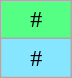<table class="wikitable" style="text-align:center;">
<tr>
<td bgcolor="#55FF83" width="40">#</td>
</tr>
<tr>
<td bgcolor="#87E6FF" width="40">#</td>
</tr>
</table>
